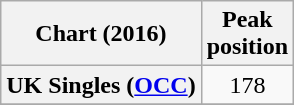<table class="wikitable sortable plainrowheaders" style="text-align:center">
<tr>
<th scope="col">Chart (2016)</th>
<th scope="col">Peak<br>position</th>
</tr>
<tr>
<th scope="row">UK Singles (<a href='#'>OCC</a>)</th>
<td>178</td>
</tr>
<tr>
</tr>
</table>
